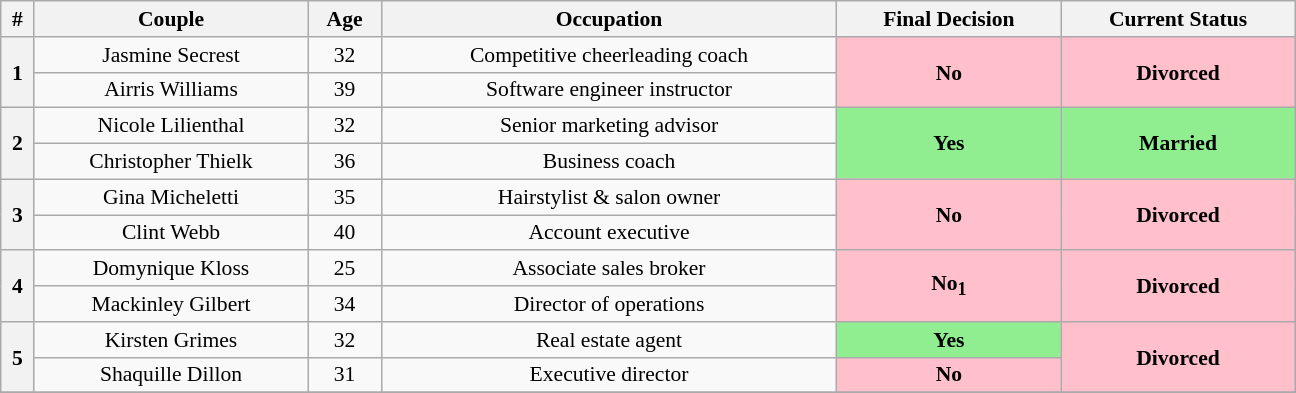<table class="wikitable plainrowheaders" style="text-align:center; font-size:90%; width:60em;">
<tr>
<th>#</th>
<th>Couple</th>
<th>Age</th>
<th>Occupation</th>
<th>Final Decision</th>
<th>Current Status</th>
</tr>
<tr>
<th rowspan="2">1</th>
<td>Jasmine Secrest</td>
<td>32</td>
<td>Competitive cheerleading coach</td>
<th rowspan="2" style="background:pink;">No</th>
<th rowspan="2" style="background:pink;">Divorced</th>
</tr>
<tr>
<td>Airris Williams</td>
<td>39</td>
<td>Software engineer instructor</td>
</tr>
<tr>
<th rowspan="2">2</th>
<td>Nicole Lilienthal</td>
<td>32</td>
<td>Senior marketing advisor</td>
<th rowspan="2" style="background:lightgreen;">Yes</th>
<th rowspan="2" style="background:lightgreen;">Married</th>
</tr>
<tr>
<td>Christopher Thielk</td>
<td>36</td>
<td>Business coach</td>
</tr>
<tr>
<th rowspan="2">3</th>
<td>Gina Micheletti</td>
<td>35</td>
<td>Hairstylist & salon owner</td>
<th rowspan="2" style="background:pink;">No</th>
<th rowspan="2" style="background:pink;">Divorced</th>
</tr>
<tr>
<td>Clint Webb</td>
<td>40</td>
<td>Account executive</td>
</tr>
<tr>
<th rowspan="2">4</th>
<td>Domynique Kloss</td>
<td>25</td>
<td>Associate sales broker</td>
<th rowspan="2" style="background:pink;">No<sub>1</sub></th>
<th rowspan="2" style="background:pink;">Divorced</th>
</tr>
<tr>
<td>Mackinley Gilbert</td>
<td>34</td>
<td>Director of operations</td>
</tr>
<tr>
<th rowspan="2">5</th>
<td>Kirsten Grimes</td>
<td>32</td>
<td>Real estate agent</td>
<th rowspan="1" style="background:lightgreen;">Yes</th>
<th rowspan="2" style="background:pink;">Divorced</th>
</tr>
<tr>
<td>Shaquille Dillon</td>
<td>31</td>
<td>Executive director</td>
<th rowspan="1" style="background:pink;">No</th>
</tr>
<tr>
</tr>
</table>
